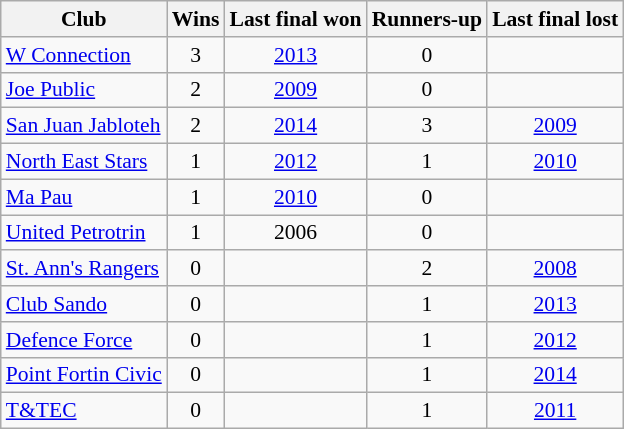<table class="sortable wikitable" style="text-align: center; font-size:90%;">
<tr>
<th>Club</th>
<th>Wins</th>
<th>Last final won</th>
<th>Runners-up</th>
<th>Last final lost</th>
</tr>
<tr>
<td align=left><a href='#'>W Connection</a></td>
<td>3</td>
<td><a href='#'>2013</a></td>
<td>0</td>
<td></td>
</tr>
<tr>
<td align=left><a href='#'>Joe Public</a></td>
<td>2</td>
<td><a href='#'>2009</a></td>
<td>0</td>
<td></td>
</tr>
<tr>
<td align=left><a href='#'>San Juan Jabloteh</a></td>
<td>2</td>
<td><a href='#'>2014</a></td>
<td>3</td>
<td><a href='#'>2009</a></td>
</tr>
<tr>
<td align=left><a href='#'>North East Stars</a></td>
<td>1</td>
<td><a href='#'>2012</a></td>
<td>1</td>
<td><a href='#'>2010</a></td>
</tr>
<tr>
<td align=left><a href='#'>Ma Pau</a></td>
<td>1</td>
<td><a href='#'>2010</a></td>
<td>0</td>
<td></td>
</tr>
<tr>
<td align=left><a href='#'>United Petrotrin</a></td>
<td>1</td>
<td>2006</td>
<td>0</td>
<td></td>
</tr>
<tr>
<td align=left><a href='#'>St. Ann's Rangers</a></td>
<td>0</td>
<td></td>
<td>2</td>
<td><a href='#'>2008</a></td>
</tr>
<tr>
<td align=left><a href='#'>Club Sando</a></td>
<td>0</td>
<td></td>
<td>1</td>
<td><a href='#'>2013</a></td>
</tr>
<tr>
<td align=left><a href='#'>Defence Force</a></td>
<td>0</td>
<td></td>
<td>1</td>
<td><a href='#'>2012</a></td>
</tr>
<tr>
<td align=left><a href='#'>Point Fortin Civic</a></td>
<td>0</td>
<td></td>
<td>1</td>
<td><a href='#'>2014</a></td>
</tr>
<tr>
<td align=left><a href='#'>T&TEC</a></td>
<td>0</td>
<td></td>
<td>1</td>
<td><a href='#'>2011</a></td>
</tr>
</table>
